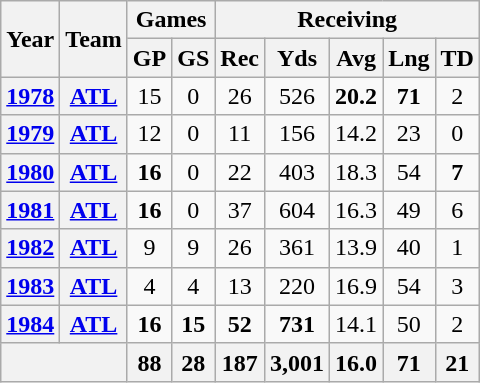<table class="wikitable" style="text-align:center">
<tr>
<th rowspan="2">Year</th>
<th rowspan="2">Team</th>
<th colspan="2">Games</th>
<th colspan="5">Receiving</th>
</tr>
<tr>
<th>GP</th>
<th>GS</th>
<th>Rec</th>
<th>Yds</th>
<th>Avg</th>
<th>Lng</th>
<th>TD</th>
</tr>
<tr>
<th><a href='#'>1978</a></th>
<th><a href='#'>ATL</a></th>
<td>15</td>
<td>0</td>
<td>26</td>
<td>526</td>
<td><strong>20.2</strong></td>
<td><strong>71</strong></td>
<td>2</td>
</tr>
<tr>
<th><a href='#'>1979</a></th>
<th><a href='#'>ATL</a></th>
<td>12</td>
<td>0</td>
<td>11</td>
<td>156</td>
<td>14.2</td>
<td>23</td>
<td>0</td>
</tr>
<tr>
<th><a href='#'>1980</a></th>
<th><a href='#'>ATL</a></th>
<td><strong>16</strong></td>
<td>0</td>
<td>22</td>
<td>403</td>
<td>18.3</td>
<td>54</td>
<td><strong>7</strong></td>
</tr>
<tr>
<th><a href='#'>1981</a></th>
<th><a href='#'>ATL</a></th>
<td><strong>16</strong></td>
<td>0</td>
<td>37</td>
<td>604</td>
<td>16.3</td>
<td>49</td>
<td>6</td>
</tr>
<tr>
<th><a href='#'>1982</a></th>
<th><a href='#'>ATL</a></th>
<td>9</td>
<td>9</td>
<td>26</td>
<td>361</td>
<td>13.9</td>
<td>40</td>
<td>1</td>
</tr>
<tr>
<th><a href='#'>1983</a></th>
<th><a href='#'>ATL</a></th>
<td>4</td>
<td>4</td>
<td>13</td>
<td>220</td>
<td>16.9</td>
<td>54</td>
<td>3</td>
</tr>
<tr>
<th><a href='#'>1984</a></th>
<th><a href='#'>ATL</a></th>
<td><strong>16</strong></td>
<td><strong>15</strong></td>
<td><strong>52</strong></td>
<td><strong>731</strong></td>
<td>14.1</td>
<td>50</td>
<td>2</td>
</tr>
<tr>
<th colspan="2"></th>
<th>88</th>
<th>28</th>
<th>187</th>
<th>3,001</th>
<th>16.0</th>
<th>71</th>
<th>21</th>
</tr>
</table>
